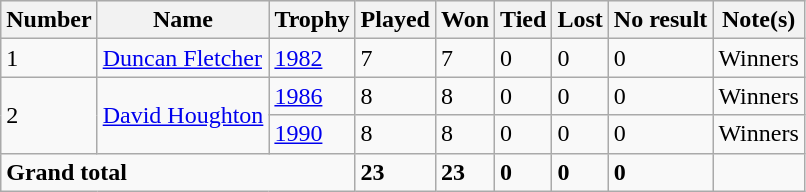<table class="wikitable">
<tr style="background:#efefef;">
<th>Number</th>
<th>Name</th>
<th>Trophy</th>
<th>Played</th>
<th>Won</th>
<th>Tied</th>
<th>Lost</th>
<th>No result</th>
<th>Note(s)</th>
</tr>
<tr>
<td>1</td>
<td><a href='#'>Duncan Fletcher</a></td>
<td><a href='#'>1982</a></td>
<td>7</td>
<td>7</td>
<td>0</td>
<td>0</td>
<td>0</td>
<td>Winners</td>
</tr>
<tr>
<td rowspan=2>2</td>
<td rowspan=2><a href='#'>David Houghton</a></td>
<td><a href='#'>1986</a></td>
<td>8</td>
<td>8</td>
<td>0</td>
<td>0</td>
<td>0</td>
<td>Winners</td>
</tr>
<tr>
<td><a href='#'>1990</a></td>
<td>8</td>
<td>8</td>
<td>0</td>
<td>0</td>
<td>0</td>
<td>Winners</td>
</tr>
<tr class="sortbottom">
<td colspan=3><strong>Grand total</strong></td>
<td><strong>23</strong></td>
<td><strong>23</strong></td>
<td><strong>0</strong></td>
<td><strong>0</strong></td>
<td><strong>0</strong></td>
<td></td>
</tr>
</table>
